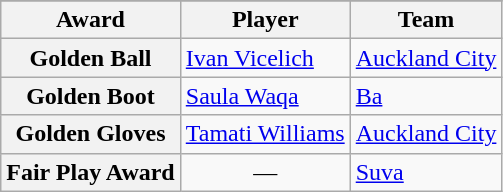<table class="wikitable" style="text-align:center">
<tr>
</tr>
<tr>
<th>Award</th>
<th>Player</th>
<th>Team</th>
</tr>
<tr>
<th>Golden Ball</th>
<td align=left> <a href='#'>Ivan Vicelich</a></td>
<td align=left> <a href='#'>Auckland City</a></td>
</tr>
<tr>
<th>Golden Boot</th>
<td align=left> <a href='#'>Saula Waqa</a></td>
<td align=left> <a href='#'>Ba</a></td>
</tr>
<tr>
<th>Golden Gloves</th>
<td align=left> <a href='#'>Tamati Williams</a></td>
<td align=left> <a href='#'>Auckland City</a></td>
</tr>
<tr>
<th>Fair Play Award</th>
<td>—</td>
<td align=left> <a href='#'>Suva</a></td>
</tr>
</table>
